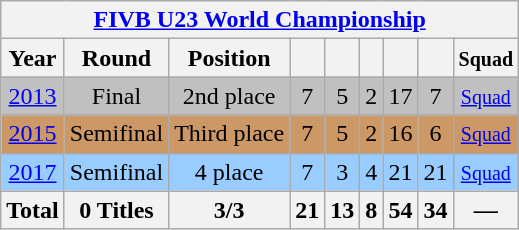<table class="wikitable" style="text-align: center;">
<tr>
<th colspan=9><a href='#'>FIVB U23 World Championship</a></th>
</tr>
<tr>
<th>Year</th>
<th>Round</th>
<th>Position</th>
<th></th>
<th></th>
<th></th>
<th></th>
<th></th>
<th><small>Squad</small></th>
</tr>
<tr bgcolor=silver>
<td> <a href='#'>2013</a></td>
<td>Final</td>
<td>2nd place</td>
<td>7</td>
<td>5</td>
<td>2</td>
<td>17</td>
<td>7</td>
<td><small> <a href='#'>Squad</a></small></td>
</tr>
<tr bgcolor=cc9966>
<td> <a href='#'>2015</a></td>
<td>Semifinal</td>
<td>Third place</td>
<td>7</td>
<td>5</td>
<td>2</td>
<td>16</td>
<td>6</td>
<td><small> <a href='#'>Squad</a></small></td>
</tr>
<tr bgcolor=9acdff>
<td> <a href='#'>2017</a></td>
<td>Semifinal</td>
<td>4 place</td>
<td>7</td>
<td>3</td>
<td>4</td>
<td>21</td>
<td>21</td>
<td><small><a href='#'>Squad</a></small></td>
</tr>
<tr>
<th>Total</th>
<th>0 Titles</th>
<th>3/3</th>
<th>21</th>
<th>13</th>
<th>8</th>
<th>54</th>
<th>34</th>
<th><strong>—</strong></th>
</tr>
</table>
